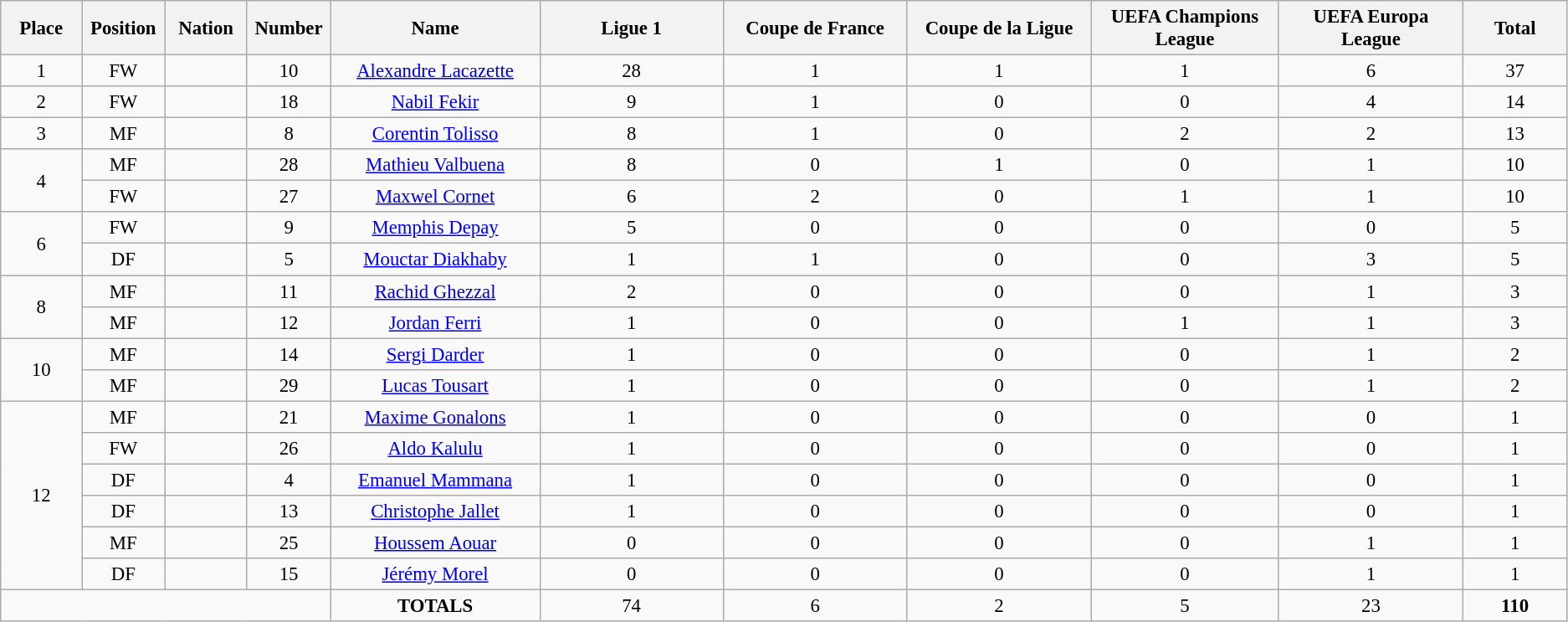<table class="wikitable" style="font-size: 95%; text-align: center;">
<tr>
<th width=60>Place</th>
<th width=60>Position</th>
<th width=60>Nation</th>
<th width=60>Number</th>
<th width=170>Name</th>
<th width=150>Ligue 1</th>
<th width=150>Coupe de France</th>
<th width=150>Coupe de la Ligue</th>
<th width=150>UEFA Champions League</th>
<th width=150>UEFA Europa League</th>
<th width=80>Total</th>
</tr>
<tr>
<td>1</td>
<td>FW</td>
<td></td>
<td>10</td>
<td><a href='#'>Alexandre Lacazette</a></td>
<td>28</td>
<td>1</td>
<td>1</td>
<td>1</td>
<td>6</td>
<td>37</td>
</tr>
<tr>
<td>2</td>
<td>FW</td>
<td></td>
<td>18</td>
<td><a href='#'>Nabil Fekir</a></td>
<td>9</td>
<td>1</td>
<td>0</td>
<td>0</td>
<td>4</td>
<td>14</td>
</tr>
<tr>
<td>3</td>
<td>MF</td>
<td></td>
<td>8</td>
<td><a href='#'>Corentin Tolisso</a></td>
<td>8</td>
<td>1</td>
<td>0</td>
<td>2</td>
<td>2</td>
<td>13</td>
</tr>
<tr>
<td rowspan="2">4</td>
<td>MF</td>
<td></td>
<td>28</td>
<td><a href='#'>Mathieu Valbuena</a></td>
<td>8</td>
<td>0</td>
<td>1</td>
<td>0</td>
<td>1</td>
<td>10</td>
</tr>
<tr>
<td>FW</td>
<td></td>
<td>27</td>
<td><a href='#'>Maxwel Cornet</a></td>
<td>6</td>
<td>2</td>
<td>0</td>
<td>1</td>
<td>1</td>
<td>10</td>
</tr>
<tr>
<td rowspan="2">6</td>
<td>FW</td>
<td></td>
<td>9</td>
<td><a href='#'>Memphis Depay</a></td>
<td>5</td>
<td>0</td>
<td>0</td>
<td>0</td>
<td>0</td>
<td>5</td>
</tr>
<tr>
<td>DF</td>
<td></td>
<td>5</td>
<td><a href='#'>Mouctar Diakhaby</a></td>
<td>1</td>
<td>1</td>
<td>0</td>
<td>0</td>
<td>3</td>
<td>5</td>
</tr>
<tr>
<td rowspan="2">8</td>
<td>MF</td>
<td></td>
<td>11</td>
<td><a href='#'>Rachid Ghezzal</a></td>
<td>2</td>
<td>0</td>
<td>0</td>
<td>0</td>
<td>1</td>
<td>3</td>
</tr>
<tr>
<td>MF</td>
<td></td>
<td>12</td>
<td><a href='#'>Jordan Ferri</a></td>
<td>1</td>
<td>0</td>
<td>0</td>
<td>1</td>
<td>1</td>
<td>3</td>
</tr>
<tr>
<td rowspan="2">10</td>
<td>MF</td>
<td></td>
<td>14</td>
<td><a href='#'>Sergi Darder</a></td>
<td>1</td>
<td>0</td>
<td>0</td>
<td>0</td>
<td>1</td>
<td>2</td>
</tr>
<tr>
<td>MF</td>
<td></td>
<td>29</td>
<td><a href='#'>Lucas Tousart</a></td>
<td>1</td>
<td>0</td>
<td>0</td>
<td>0</td>
<td>1</td>
<td>2</td>
</tr>
<tr>
<td rowspan="6">12</td>
<td>MF</td>
<td></td>
<td>21</td>
<td><a href='#'>Maxime Gonalons</a></td>
<td>1</td>
<td>0</td>
<td>0</td>
<td>0</td>
<td>0</td>
<td>1</td>
</tr>
<tr>
<td>FW</td>
<td></td>
<td>26</td>
<td><a href='#'>Aldo Kalulu</a></td>
<td>1</td>
<td>0</td>
<td>0</td>
<td>0</td>
<td>0</td>
<td>1</td>
</tr>
<tr>
<td>DF</td>
<td></td>
<td>4</td>
<td><a href='#'>Emanuel Mammana</a></td>
<td>1</td>
<td>0</td>
<td>0</td>
<td>0</td>
<td>0</td>
<td>1</td>
</tr>
<tr>
<td>DF</td>
<td></td>
<td>13</td>
<td><a href='#'>Christophe Jallet</a></td>
<td>1</td>
<td>0</td>
<td>0</td>
<td>0</td>
<td>0</td>
<td>1</td>
</tr>
<tr>
<td>MF</td>
<td></td>
<td>25</td>
<td><a href='#'>Houssem Aouar</a></td>
<td>0</td>
<td>0</td>
<td>0</td>
<td>0</td>
<td>1</td>
<td>1</td>
</tr>
<tr>
<td>DF</td>
<td></td>
<td>15</td>
<td><a href='#'>Jérémy Morel</a></td>
<td>0</td>
<td>0</td>
<td>0</td>
<td>0</td>
<td>1</td>
<td>1</td>
</tr>
<tr>
<td colspan="4"></td>
<td><strong>TOTALS</strong></td>
<td>74</td>
<td>6</td>
<td>2</td>
<td>5</td>
<td>23</td>
<td><strong>110</strong></td>
</tr>
</table>
